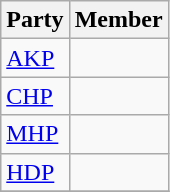<table class="wikitable">
<tr>
<th>Party</th>
<th colspan="2">Member</th>
</tr>
<tr>
<td><a href='#'>AKP</a></td>
<td></td>
</tr>
<tr>
<td><a href='#'>CHP</a></td>
<td></td>
</tr>
<tr>
<td><a href='#'>MHP</a></td>
<td></td>
</tr>
<tr>
<td><a href='#'>HDP</a></td>
<td></td>
</tr>
<tr>
</tr>
</table>
